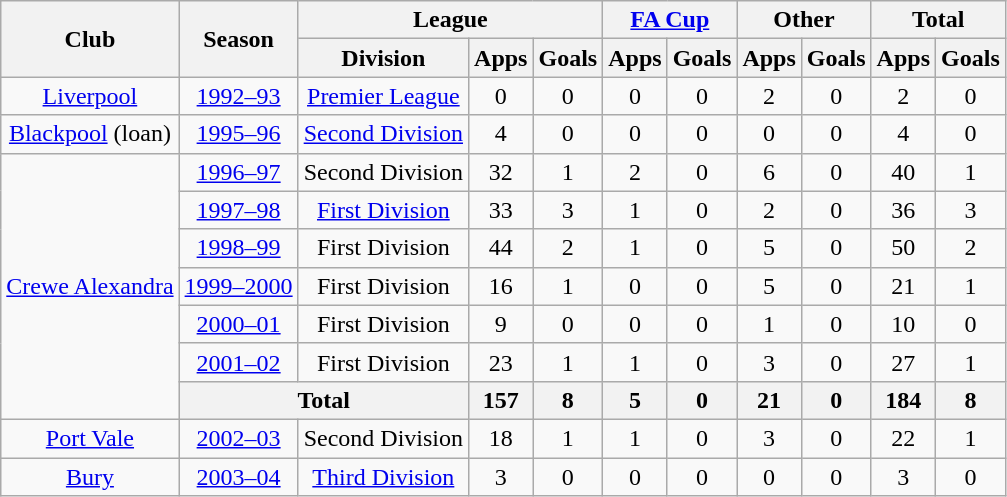<table class="wikitable" style="text-align:center">
<tr>
<th rowspan="2">Club</th>
<th rowspan="2">Season</th>
<th colspan="3">League</th>
<th colspan="2"><a href='#'>FA Cup</a></th>
<th colspan="2">Other</th>
<th colspan="2">Total</th>
</tr>
<tr>
<th>Division</th>
<th>Apps</th>
<th>Goals</th>
<th>Apps</th>
<th>Goals</th>
<th>Apps</th>
<th>Goals</th>
<th>Apps</th>
<th>Goals</th>
</tr>
<tr>
<td><a href='#'>Liverpool</a></td>
<td><a href='#'>1992–93</a></td>
<td><a href='#'>Premier League</a></td>
<td>0</td>
<td>0</td>
<td>0</td>
<td>0</td>
<td>2</td>
<td>0</td>
<td>2</td>
<td>0</td>
</tr>
<tr>
<td><a href='#'>Blackpool</a> (loan)</td>
<td><a href='#'>1995–96</a></td>
<td><a href='#'>Second Division</a></td>
<td>4</td>
<td>0</td>
<td>0</td>
<td>0</td>
<td>0</td>
<td>0</td>
<td>4</td>
<td>0</td>
</tr>
<tr>
<td rowspan="7"><a href='#'>Crewe Alexandra</a></td>
<td><a href='#'>1996–97</a></td>
<td>Second Division</td>
<td>32</td>
<td>1</td>
<td>2</td>
<td>0</td>
<td>6</td>
<td>0</td>
<td>40</td>
<td>1</td>
</tr>
<tr>
<td><a href='#'>1997–98</a></td>
<td><a href='#'>First Division</a></td>
<td>33</td>
<td>3</td>
<td>1</td>
<td>0</td>
<td>2</td>
<td>0</td>
<td>36</td>
<td>3</td>
</tr>
<tr>
<td><a href='#'>1998–99</a></td>
<td>First Division</td>
<td>44</td>
<td>2</td>
<td>1</td>
<td>0</td>
<td>5</td>
<td>0</td>
<td>50</td>
<td>2</td>
</tr>
<tr>
<td><a href='#'>1999–2000</a></td>
<td>First Division</td>
<td>16</td>
<td>1</td>
<td>0</td>
<td>0</td>
<td>5</td>
<td>0</td>
<td>21</td>
<td>1</td>
</tr>
<tr>
<td><a href='#'>2000–01</a></td>
<td>First Division</td>
<td>9</td>
<td>0</td>
<td>0</td>
<td>0</td>
<td>1</td>
<td>0</td>
<td>10</td>
<td>0</td>
</tr>
<tr>
<td><a href='#'>2001–02</a></td>
<td>First Division</td>
<td>23</td>
<td>1</td>
<td>1</td>
<td>0</td>
<td>3</td>
<td>0</td>
<td>27</td>
<td>1</td>
</tr>
<tr>
<th colspan="2">Total</th>
<th>157</th>
<th>8</th>
<th>5</th>
<th>0</th>
<th>21</th>
<th>0</th>
<th>184</th>
<th>8</th>
</tr>
<tr>
<td><a href='#'>Port Vale</a></td>
<td><a href='#'>2002–03</a></td>
<td>Second Division</td>
<td>18</td>
<td>1</td>
<td>1</td>
<td>0</td>
<td>3</td>
<td>0</td>
<td>22</td>
<td>1</td>
</tr>
<tr>
<td><a href='#'>Bury</a></td>
<td><a href='#'>2003–04</a></td>
<td><a href='#'>Third Division</a></td>
<td>3</td>
<td>0</td>
<td>0</td>
<td>0</td>
<td>0</td>
<td>0</td>
<td>3</td>
<td>0</td>
</tr>
</table>
